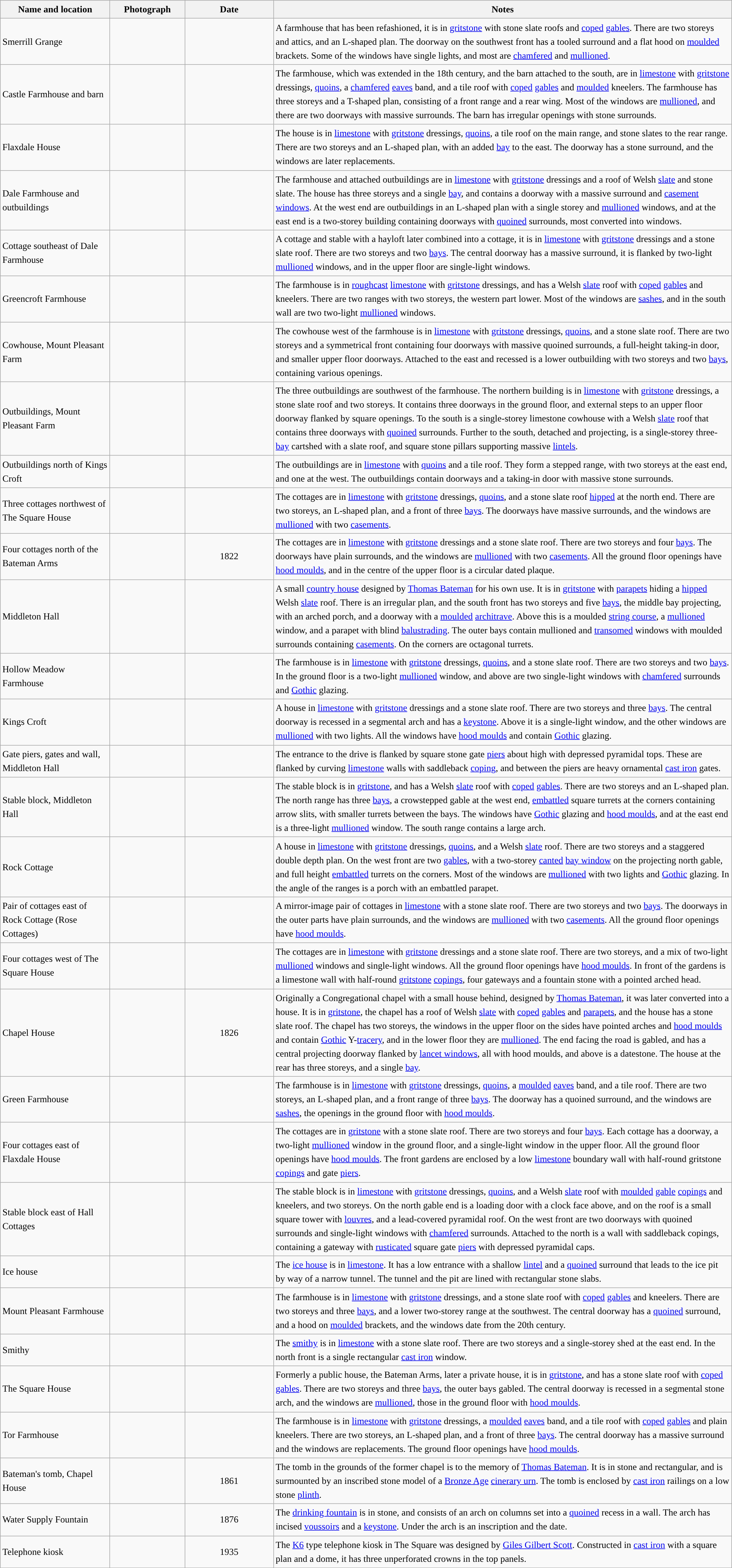<table class="wikitable sortable plainrowheaders" style="width:100%;border:0px;text-align:left;line-height:150%;">
<tr>
<th scope="col"  style="width:150px">Name and location</th>
<th scope="col"  style="width:100px" class="unsortable">Photograph</th>
<th scope="col"  style="width:120px">Date</th>
<th scope="col"  style="width:650px" class="unsortable">Notes</th>
</tr>
<tr>
<td>Smerrill Grange<br><small></small></td>
<td></td>
<td align="center"></td>
<td>A farmhouse that has been refashioned, it is in <a href='#'>gritstone</a> with stone slate roofs and <a href='#'>coped</a> <a href='#'>gables</a>.  There are two storeys and attics, and an L-shaped plan.  The doorway on the southwest front has a tooled surround and a flat hood on <a href='#'>moulded</a> brackets.  Some of the windows have single lights, and most are <a href='#'>chamfered</a> and <a href='#'>mullioned</a>.</td>
</tr>
<tr>
<td>Castle Farmhouse and barn<br><small></small></td>
<td></td>
<td align="center"></td>
<td>The farmhouse, which was extended in the 18th century, and the barn attached to the south, are in <a href='#'>limestone</a> with <a href='#'>gritstone</a> dressings, <a href='#'>quoins</a>, a <a href='#'>chamfered</a> <a href='#'>eaves</a> band, and a tile roof with <a href='#'>coped</a> <a href='#'>gables</a> and <a href='#'>moulded</a> kneelers.  The farmhouse has three storeys and a T-shaped plan, consisting of a front range and a rear wing.  Most of the windows are <a href='#'>mullioned</a>, and there are two doorways with massive surrounds.  The barn has irregular openings with stone surrounds.</td>
</tr>
<tr>
<td>Flaxdale House<br><small></small></td>
<td></td>
<td align="center"></td>
<td>The house is in <a href='#'>limestone</a> with <a href='#'>gritstone</a> dressings, <a href='#'>quoins</a>, a tile roof on the main range, and stone slates to the rear range.  There are two storeys and an L-shaped plan, with an added <a href='#'>bay</a> to the east.  The doorway has a stone surround, and the windows are later replacements.</td>
</tr>
<tr>
<td>Dale Farmhouse and outbuildings<br><small></small></td>
<td></td>
<td align="center"></td>
<td>The farmhouse and attached outbuildings are in <a href='#'>limestone</a> with <a href='#'>gritstone</a> dressings and a roof of Welsh <a href='#'>slate</a> and stone slate.  The house has three storeys and a single <a href='#'>bay</a>, and contains a doorway with a massive surround and <a href='#'>casement windows</a>.  At the west end are outbuildings in an L-shaped plan with a single storey and <a href='#'>mullioned</a> windows, and at the east end is a two-storey building containing doorways with <a href='#'>quoined</a> surrounds, most converted into windows.</td>
</tr>
<tr>
<td>Cottage southeast of Dale Farmhouse<br><small></small></td>
<td></td>
<td align="center"></td>
<td>A cottage and stable with a hayloft later combined into a cottage, it is in <a href='#'>limestone</a> with <a href='#'>gritstone</a> dressings and a stone slate roof.  There are two storeys and two <a href='#'>bays</a>.  The central doorway has a massive surround, it is flanked by two-light <a href='#'>mullioned</a> windows, and in the upper floor are single-light windows.</td>
</tr>
<tr>
<td>Greencroft Farmhouse<br><small></small></td>
<td></td>
<td align="center"></td>
<td>The farmhouse is in <a href='#'>roughcast</a> <a href='#'>limestone</a> with <a href='#'>gritstone</a> dressings, and has a Welsh <a href='#'>slate</a> roof with <a href='#'>coped</a> <a href='#'>gables</a> and kneelers.  There are two ranges with two storeys, the western part lower.  Most of the windows are <a href='#'>sashes</a>, and in the south wall are two two-light <a href='#'>mullioned</a> windows.</td>
</tr>
<tr>
<td>Cowhouse, Mount Pleasant Farm<br><small></small></td>
<td></td>
<td align="center"></td>
<td>The cowhouse west of the farmhouse is in <a href='#'>limestone</a> with <a href='#'>gritstone</a> dressings, <a href='#'>quoins</a>, and a stone slate roof.  There are two storeys and a symmetrical front containing four doorways with massive quoined surrounds, a full-height taking-in door, and smaller upper floor doorways.  Attached to the east and recessed is a lower outbuilding with two storeys and two <a href='#'>bays</a>, containing various openings.</td>
</tr>
<tr>
<td>Outbuildings, Mount Pleasant Farm<br><small></small></td>
<td></td>
<td align="center"></td>
<td>The three outbuildings are southwest of the farmhouse. The northern building is in <a href='#'>limestone</a> with <a href='#'>gritstone</a> dressings, a stone slate roof and two storeys.  It contains three doorways in the ground floor, and external steps to an upper floor doorway flanked by square openings.  To the south is a single-storey limestone cowhouse with a Welsh <a href='#'>slate</a> roof that contains three doorways with <a href='#'>quoined</a> surrounds.  Further to the south, detached and projecting, is a single-storey three-<a href='#'>bay</a> cartshed with a slate roof, and square stone pillars supporting massive <a href='#'>lintels</a>.</td>
</tr>
<tr>
<td>Outbuildings north of Kings Croft<br><small></small></td>
<td></td>
<td align="center"></td>
<td>The outbuildings are in <a href='#'>limestone</a> with <a href='#'>quoins</a> and a tile roof.  They form a stepped range, with two storeys at the east end, and one at the west.  The outbuildings contain doorways and a taking-in door with massive stone surrounds.</td>
</tr>
<tr>
<td>Three cottages northwest of The Square House<br><small></small></td>
<td></td>
<td align="center"></td>
<td>The cottages are in <a href='#'>limestone</a> with <a href='#'>gritstone</a> dressings, <a href='#'>quoins</a>, and a stone slate roof <a href='#'>hipped</a> at the north end.  There are two storeys, an L-shaped plan, and a front of three <a href='#'>bays</a>.  The doorways have massive surrounds, and the windows are <a href='#'>mullioned</a> with two <a href='#'>casements</a>.</td>
</tr>
<tr>
<td>Four cottages north of the Bateman Arms<br><small></small></td>
<td></td>
<td align="center">1822</td>
<td>The cottages are in <a href='#'>limestone</a> with <a href='#'>gritstone</a> dressings and a stone slate roof.  There are two storeys and four <a href='#'>bays</a>.  The doorways have plain surrounds, and the windows are <a href='#'>mullioned</a> with two <a href='#'>casements</a>.  All the ground floor openings have <a href='#'>hood moulds</a>, and in the centre of the upper floor is a circular dated plaque.</td>
</tr>
<tr>
<td>Middleton Hall<br><small></small></td>
<td></td>
<td align="center"></td>
<td>A small <a href='#'>country house</a> designed by <a href='#'>Thomas Bateman</a> for his own use.  It is in <a href='#'>gritstone</a> with <a href='#'>parapets</a> hiding a <a href='#'>hipped</a> Welsh <a href='#'>slate</a> roof. There is an irregular plan, and the south front has two storeys and five <a href='#'>bays</a>, the middle bay projecting, with an arched porch, and a doorway with a <a href='#'>moulded</a> <a href='#'>architrave</a>.  Above this is a moulded <a href='#'>string course</a>, a <a href='#'>mullioned</a> window, and a parapet with blind <a href='#'>balustrading</a>.  The outer bays contain mullioned and <a href='#'>transomed</a> windows with moulded surrounds containing <a href='#'>casements</a>.  On the corners are octagonal turrets.</td>
</tr>
<tr>
<td>Hollow Meadow Farmhouse<br><small></small></td>
<td></td>
<td align="center"></td>
<td>The farmhouse is in <a href='#'>limestone</a> with <a href='#'>gritstone</a> dressings, <a href='#'>quoins</a>, and a stone slate roof.  There are two storeys and two <a href='#'>bays</a>.  In the ground floor is a two-light <a href='#'>mullioned</a> window, and above are two single-light windows with <a href='#'>chamfered</a> surrounds and <a href='#'>Gothic</a> glazing.</td>
</tr>
<tr>
<td>Kings Croft<br><small></small></td>
<td></td>
<td align="center"></td>
<td>A house in <a href='#'>limestone</a> with <a href='#'>gritstone</a> dressings and a stone slate roof.  There are two storeys and three <a href='#'>bays</a>.  The central doorway is recessed in a segmental arch and has a <a href='#'>keystone</a>. Above it is a single-light window, and the other windows are <a href='#'>mullioned</a> with two lights.  All the windows have <a href='#'>hood moulds</a> and contain <a href='#'>Gothic</a> glazing.</td>
</tr>
<tr>
<td>Gate piers, gates and wall,<br>Middleton Hall<br><small></small></td>
<td></td>
<td align="center"></td>
<td>The entrance to the drive is flanked by square stone gate <a href='#'>piers</a> about  high with depressed pyramidal tops.  These are flanked by curving <a href='#'>limestone</a> walls with saddleback <a href='#'>coping</a>, and between the piers are heavy ornamental <a href='#'>cast iron</a> gates.</td>
</tr>
<tr>
<td>Stable block, Middleton Hall<br><small></small></td>
<td></td>
<td align="center"></td>
<td>The stable block is in <a href='#'>gritstone</a>, and has a Welsh <a href='#'>slate</a> roof with <a href='#'>coped</a> <a href='#'>gables</a>.  There are two storeys and an L-shaped plan.  The north range has three <a href='#'>bays</a>, a crowstepped gable at the west end, <a href='#'>embattled</a> square turrets at the corners containing arrow slits, with smaller turrets between the bays.  The windows have <a href='#'>Gothic</a> glazing and <a href='#'>hood moulds</a>, and at the east end is a three-light <a href='#'>mullioned</a> window.  The south range contains a large arch.</td>
</tr>
<tr>
<td>Rock Cottage<br><small></small></td>
<td></td>
<td align="center"></td>
<td>A house in <a href='#'>limestone</a> with <a href='#'>gritstone</a> dressings, <a href='#'>quoins</a>, and a Welsh <a href='#'>slate</a> roof.  There are two storeys and a staggered double depth plan.  On the west front are two <a href='#'>gables</a>, with a two-storey <a href='#'>canted</a> <a href='#'>bay window</a> on the projecting north gable, and full height <a href='#'>embattled</a> turrets on the corners.  Most of the windows are <a href='#'>mullioned</a> with two lights and <a href='#'>Gothic</a> glazing.  In the angle of the ranges is a porch with an embattled parapet.</td>
</tr>
<tr>
<td>Pair of cottages east of Rock Cottage (Rose Cottages)<br><small></small></td>
<td></td>
<td align="center"></td>
<td>A mirror-image pair of cottages in <a href='#'>limestone</a> with a stone slate roof.  There are two storeys and two <a href='#'>bays</a>.  The doorways in the outer parts have plain surrounds, and the windows are <a href='#'>mullioned</a> with two <a href='#'>casements</a>.  All the ground floor openings have <a href='#'>hood moulds</a>.</td>
</tr>
<tr>
<td>Four cottages west of The Square House<br><small></small></td>
<td></td>
<td align="center"></td>
<td>The cottages are in <a href='#'>limestone</a> with <a href='#'>gritstone</a> dressings and a stone slate roof.  There are two storeys, and a mix of two-light <a href='#'>mullioned</a> windows and single-light windows.  All the ground floor openings have <a href='#'>hood moulds</a>.  In front of the gardens is a limestone wall with half-round <a href='#'>gritstone</a> <a href='#'>copings</a>, four gateways and a fountain stone with a pointed arched head.</td>
</tr>
<tr>
<td>Chapel House<br><small></small></td>
<td></td>
<td align="center">1826</td>
<td>Originally a Congregational chapel with a small house behind, designed by <a href='#'>Thomas Bateman</a>, it was later converted into a house.  It is in <a href='#'>gritstone</a>, the chapel has a roof of Welsh <a href='#'>slate</a> with <a href='#'>coped</a> <a href='#'>gables</a> and <a href='#'>parapets</a>, and the house has a stone slate roof.  The chapel has two storeys, the windows in the upper floor on the sides have pointed arches and <a href='#'>hood moulds</a> and contain <a href='#'>Gothic</a> Y-<a href='#'>tracery</a>, and in the lower floor they are <a href='#'>mullioned</a>.  The end facing the road is gabled, and has a central projecting doorway flanked by <a href='#'>lancet windows</a>, all with hood moulds, and above is a datestone.  The house at the rear has three storeys, and a single <a href='#'>bay</a>.</td>
</tr>
<tr>
<td>Green Farmhouse<br><small></small></td>
<td></td>
<td align="center"></td>
<td>The farmhouse is in <a href='#'>limestone</a> with <a href='#'>gritstone</a> dressings, <a href='#'>quoins</a>, a <a href='#'>moulded</a> <a href='#'>eaves</a> band, and a tile roof.  There are two storeys, an L-shaped plan, and a front range of three <a href='#'>bays</a>.  The doorway has a quoined surround, and the windows are <a href='#'>sashes</a>, the openings in the ground floor with <a href='#'>hood moulds</a>.</td>
</tr>
<tr>
<td>Four cottages east of Flaxdale House<br><small></small></td>
<td></td>
<td align="center"></td>
<td>The cottages are in <a href='#'>gritstone</a> with a stone slate roof.  There are two storeys and four <a href='#'>bays</a>.  Each cottage has a doorway, a two-light <a href='#'>mullioned</a> window in the ground floor, and a single-light window in the upper floor.  All the ground floor openings have <a href='#'>hood moulds</a>.   The front gardens are enclosed by a low <a href='#'>limestone</a> boundary wall with half-round gritstone <a href='#'>copings</a> and gate <a href='#'>piers</a>.</td>
</tr>
<tr>
<td>Stable block east of Hall Cottages<br><small></small></td>
<td></td>
<td align="center"></td>
<td>The stable block is in <a href='#'>limestone</a> with <a href='#'>gritstone</a> dressings, <a href='#'>quoins</a>, and a Welsh <a href='#'>slate</a> roof with <a href='#'>moulded</a> <a href='#'>gable</a> <a href='#'>copings</a> and kneelers, and two storeys.  On the north gable end is a loading door with a clock face above, and on the roof is a small square tower with <a href='#'>louvres</a>, and a lead-covered pyramidal roof.  On the west front are two doorways with quoined surrounds and single-light windows with <a href='#'>chamfered</a> surrounds.  Attached to the north is a wall with saddleback copings, containing a gateway with <a href='#'>rusticated</a> square gate <a href='#'>piers</a> with depressed pyramidal caps.</td>
</tr>
<tr>
<td>Ice house<br><small></small></td>
<td></td>
<td align="center"></td>
<td>The <a href='#'>ice house</a> is in <a href='#'>limestone</a>.  It has a low entrance with a shallow <a href='#'>lintel</a> and a <a href='#'>quoined</a> surround that leads to the ice pit by way of a narrow tunnel.  The tunnel and the pit are lined with rectangular stone slabs.</td>
</tr>
<tr>
<td>Mount Pleasant Farmhouse<br><small></small></td>
<td></td>
<td align="center"></td>
<td>The farmhouse is in <a href='#'>limestone</a> with <a href='#'>gritstone</a> dressings, and a stone slate roof with <a href='#'>coped</a> <a href='#'>gables</a> and kneelers.  There are two storeys and three <a href='#'>bays</a>, and a lower two-storey range at the southwest.  The central doorway has a <a href='#'>quoined</a> surround, and a hood on <a href='#'>moulded</a> brackets, and the windows date from the 20th century.</td>
</tr>
<tr>
<td>Smithy<br><small></small></td>
<td></td>
<td align="center"></td>
<td>The <a href='#'>smithy</a> is in <a href='#'>limestone</a> with a stone slate roof.  There are two storeys and a single-storey shed at the east end.  In the north front is a single rectangular <a href='#'>cast iron</a> window.</td>
</tr>
<tr>
<td>The Square House<br><small></small></td>
<td></td>
<td align="center"></td>
<td>Formerly a public house, the Bateman Arms, later a private house, it is in <a href='#'>gritstone</a>, and has a stone slate roof with <a href='#'>coped</a> <a href='#'>gables</a>.  There are two storeys and three <a href='#'>bays</a>, the outer bays gabled.  The central doorway is recessed in a segmental stone arch, and the windows are <a href='#'>mullioned</a>, those in the ground floor with <a href='#'>hood moulds</a>.</td>
</tr>
<tr>
<td>Tor Farmhouse<br><small></small></td>
<td></td>
<td align="center"></td>
<td>The farmhouse is in <a href='#'>limestone</a> with <a href='#'>gritstone</a> dressings, a <a href='#'>moulded</a> <a href='#'>eaves</a> band, and a tile roof with <a href='#'>coped</a> <a href='#'>gables</a> and plain kneelers. There are two storeys, an L-shaped plan, and a front of three <a href='#'>bays</a>.  The central doorway has a massive surround and the windows are replacements.  The ground floor openings have <a href='#'>hood moulds</a>.</td>
</tr>
<tr>
<td>Bateman's tomb, Chapel House<br><small></small></td>
<td></td>
<td align="center">1861</td>
<td>The tomb in the grounds of the former chapel is to the memory of <a href='#'>Thomas Bateman</a>.  It is in stone and rectangular, and is surmounted by an inscribed stone model of a <a href='#'>Bronze Age</a> <a href='#'>cinerary urn</a>.  The tomb is enclosed by <a href='#'>cast iron</a> railings on a low stone <a href='#'>plinth</a>.</td>
</tr>
<tr>
<td>Water Supply Fountain<br><small></small></td>
<td></td>
<td align="center">1876</td>
<td>The <a href='#'>drinking fountain</a> is in stone, and consists of an arch on columns set into a <a href='#'>quoined</a> recess in a wall.  The arch has incised <a href='#'>voussoirs</a> and a <a href='#'>keystone</a>.  Under the arch is an inscription and the date.</td>
</tr>
<tr>
<td>Telephone kiosk<br><small></small></td>
<td></td>
<td align="center">1935</td>
<td>The <a href='#'>K6</a> type telephone kiosk in The Square was designed by <a href='#'>Giles Gilbert Scott</a>.  Constructed in <a href='#'>cast iron</a> with a square plan and a dome, it has three unperforated crowns in the top panels.</td>
</tr>
<tr>
</tr>
</table>
